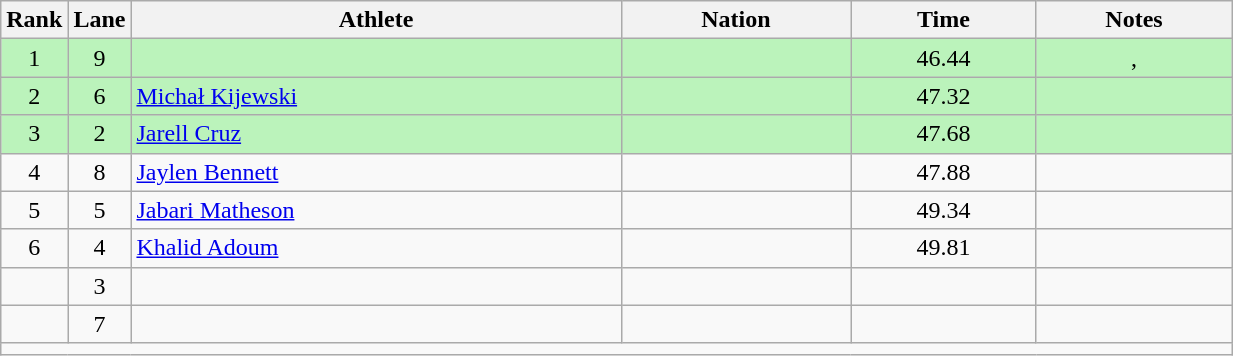<table class="wikitable sortable" style="text-align:center;width: 65%;">
<tr>
<th scope="col" style="width: 10px;">Rank</th>
<th scope="col" style="width: 10px;">Lane</th>
<th scope="col">Athlete</th>
<th scope="col">Nation</th>
<th scope="col">Time</th>
<th scope="col">Notes</th>
</tr>
<tr bgcolor=bbf3bb>
<td>1</td>
<td>9</td>
<td align=left></td>
<td align=left></td>
<td>46.44</td>
<td>, </td>
</tr>
<tr bgcolor=bbf3bb>
<td>2</td>
<td>6</td>
<td align=left><a href='#'>Michał Kijewski</a></td>
<td align=left></td>
<td>47.32</td>
<td></td>
</tr>
<tr bgcolor=bbf3bb>
<td>3</td>
<td>2</td>
<td align=left><a href='#'>Jarell Cruz</a></td>
<td align=left></td>
<td>47.68</td>
<td></td>
</tr>
<tr>
<td>4</td>
<td>8</td>
<td align=left><a href='#'>Jaylen Bennett</a></td>
<td align=left></td>
<td>47.88</td>
<td></td>
</tr>
<tr>
<td>5</td>
<td>5</td>
<td align=left><a href='#'>Jabari Matheson</a></td>
<td align=left></td>
<td>49.34</td>
<td></td>
</tr>
<tr>
<td>6</td>
<td>4</td>
<td align=left><a href='#'>Khalid Adoum</a></td>
<td align=left></td>
<td>49.81</td>
<td></td>
</tr>
<tr>
<td></td>
<td>3</td>
<td align=left></td>
<td align=left></td>
<td></td>
<td></td>
</tr>
<tr>
<td></td>
<td>7</td>
<td align=left></td>
<td align=left></td>
<td></td>
<td></td>
</tr>
<tr class="sortbottom">
<td colspan="6"></td>
</tr>
</table>
